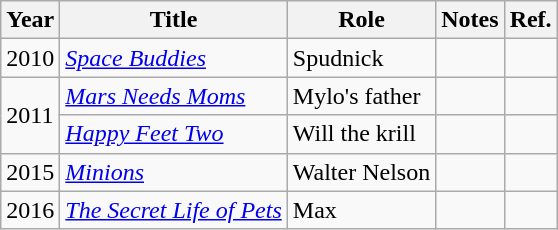<table class="wikitable">
<tr>
<th>Year</th>
<th>Title</th>
<th>Role</th>
<th>Notes</th>
<th>Ref.</th>
</tr>
<tr>
<td>2010</td>
<td><em><a href='#'>Space Buddies</a></em></td>
<td>Spudnick</td>
<td></td>
<td></td>
</tr>
<tr>
<td rowspan="2">2011</td>
<td><em><a href='#'>Mars Needs Moms</a></em></td>
<td>Mylo's father</td>
<td></td>
<td></td>
</tr>
<tr>
<td><em><a href='#'>Happy Feet Two</a></em></td>
<td>Will the krill</td>
<td></td>
<td></td>
</tr>
<tr>
<td>2015</td>
<td><em><a href='#'>Minions</a></em></td>
<td>Walter Nelson</td>
<td></td>
<td></td>
</tr>
<tr>
<td>2016</td>
<td><em><a href='#'>The Secret Life of Pets</a></em></td>
<td>Max</td>
<td></td>
<td></td>
</tr>
</table>
